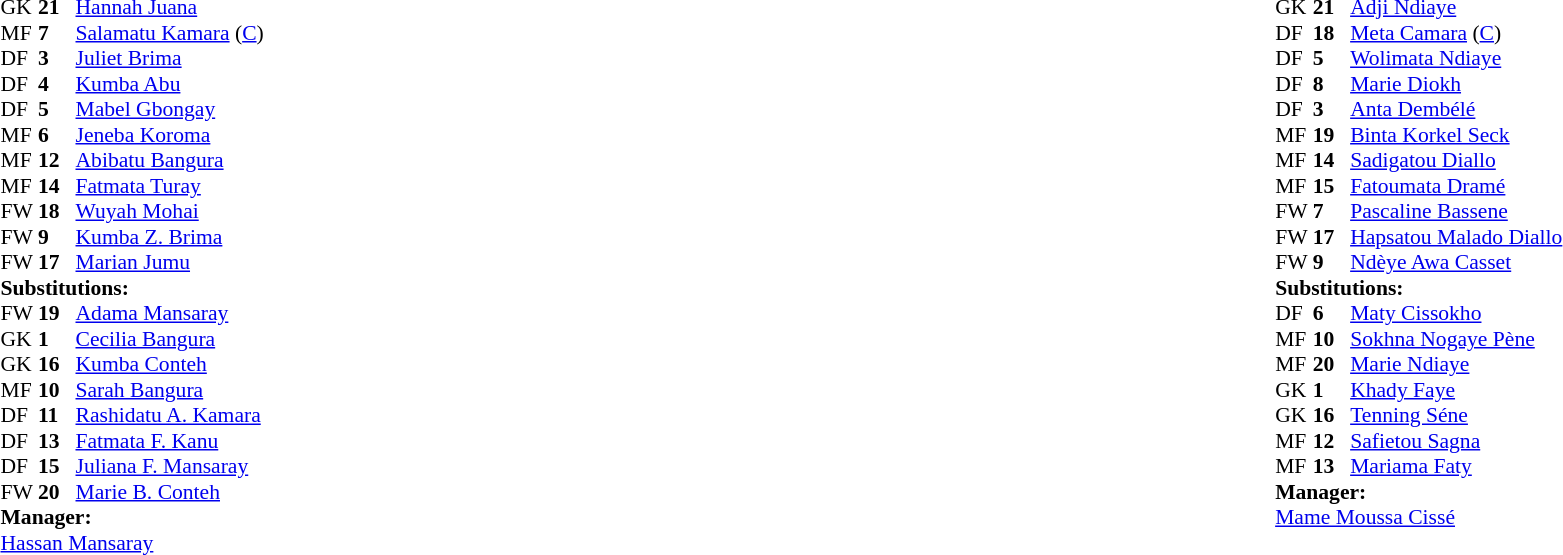<table width="100%">
<tr>
<td valign="top" width="50%"><br><table style="font-size:90%" cellspacing="0" cellpadding="0">
<tr>
<th width=25></th>
<th width=25></th>
</tr>
<tr>
<td>GK</td>
<td><strong>21</strong></td>
<td><a href='#'>Hannah Juana</a></td>
</tr>
<tr>
<td>MF</td>
<td><strong>7</strong></td>
<td><a href='#'>Salamatu Kamara</a> (<a href='#'>C</a>)</td>
</tr>
<tr>
<td>DF</td>
<td><strong>3</strong></td>
<td><a href='#'>Juliet Brima</a></td>
<td></td>
</tr>
<tr>
<td>DF</td>
<td><strong>4</strong></td>
<td><a href='#'>Kumba Abu</a></td>
</tr>
<tr>
<td>DF</td>
<td><strong>5</strong></td>
<td><a href='#'>Mabel Gbongay</a></td>
</tr>
<tr>
<td>MF</td>
<td><strong>6</strong></td>
<td><a href='#'>Jeneba Koroma</a></td>
</tr>
<tr>
<td>MF</td>
<td><strong>12</strong></td>
<td><a href='#'>Abibatu Bangura</a></td>
</tr>
<tr>
<td>MF</td>
<td><strong>14</strong></td>
<td><a href='#'>Fatmata Turay</a></td>
</tr>
<tr>
<td>FW</td>
<td><strong>18</strong></td>
<td><a href='#'>Wuyah Mohai</a></td>
</tr>
<tr>
<td>FW</td>
<td><strong>9</strong></td>
<td><a href='#'>Kumba Z. Brima</a></td>
</tr>
<tr>
<td>FW</td>
<td><strong>17</strong></td>
<td><a href='#'>Marian Jumu</a></td>
<td></td>
<td></td>
</tr>
<tr>
<td colspan=3><strong>Substitutions:</strong></td>
</tr>
<tr>
<td>FW</td>
<td><strong>19</strong></td>
<td><a href='#'>Adama Mansaray</a></td>
<td></td>
<td></td>
</tr>
<tr>
<td>GK</td>
<td><strong>1</strong></td>
<td><a href='#'>Cecilia Bangura</a></td>
</tr>
<tr>
<td>GK</td>
<td><strong>16</strong></td>
<td><a href='#'>Kumba Conteh</a></td>
</tr>
<tr>
<td>MF</td>
<td><strong>10</strong></td>
<td><a href='#'>Sarah Bangura</a></td>
</tr>
<tr>
<td>DF</td>
<td><strong>11</strong></td>
<td><a href='#'>Rashidatu A. Kamara</a></td>
</tr>
<tr>
<td>DF</td>
<td><strong>13</strong></td>
<td><a href='#'>Fatmata F. Kanu</a></td>
</tr>
<tr>
<td>DF</td>
<td><strong>15</strong></td>
<td><a href='#'>Juliana F. Mansaray</a></td>
</tr>
<tr>
<td>FW</td>
<td><strong>20</strong></td>
<td><a href='#'>Marie B. Conteh</a></td>
</tr>
<tr>
<td colspan=3><strong>Manager:</strong></td>
</tr>
<tr>
<td colspan=3><a href='#'>Hassan Mansaray</a></td>
</tr>
</table>
</td>
<td valign="top"></td>
<td valign="top" width="50%"><br><table style="font-size:90%; margin:auto" cellspacing="0" cellpadding="0">
<tr>
<th width=25></th>
<th width=25></th>
</tr>
<tr>
<td>GK</td>
<td><strong>21</strong></td>
<td><a href='#'>Adji Ndiaye</a></td>
</tr>
<tr>
<td>DF</td>
<td><strong>18</strong></td>
<td><a href='#'>Meta Camara</a> (<a href='#'>C</a>)</td>
</tr>
<tr>
<td>DF</td>
<td><strong>5</strong></td>
<td><a href='#'>Wolimata Ndiaye</a></td>
<td></td>
</tr>
<tr>
<td>DF</td>
<td><strong>8</strong></td>
<td><a href='#'>Marie Diokh</a></td>
</tr>
<tr>
<td>DF</td>
<td><strong>3</strong></td>
<td><a href='#'>Anta Dembélé</a></td>
<td></td>
</tr>
<tr>
<td>MF</td>
<td><strong>19</strong></td>
<td><a href='#'>Binta Korkel Seck</a></td>
</tr>
<tr>
<td>MF</td>
<td><strong>14</strong></td>
<td><a href='#'>Sadigatou Diallo</a></td>
<td></td>
<td></td>
</tr>
<tr>
<td>MF</td>
<td><strong>15</strong></td>
<td><a href='#'>Fatoumata Dramé</a></td>
</tr>
<tr>
<td>FW</td>
<td><strong>7</strong></td>
<td><a href='#'>Pascaline Bassene</a></td>
<td></td>
<td></td>
</tr>
<tr>
<td>FW</td>
<td><strong>17</strong></td>
<td><a href='#'>Hapsatou Malado Diallo</a></td>
<td></td>
</tr>
<tr>
<td>FW</td>
<td><strong>9</strong></td>
<td><a href='#'>Ndèye Awa Casset</a></td>
<td></td>
<td></td>
</tr>
<tr>
<td colspan=3><strong>Substitutions:</strong></td>
</tr>
<tr>
<td>DF</td>
<td><strong>6</strong></td>
<td><a href='#'>Maty Cissokho</a></td>
<td></td>
<td></td>
</tr>
<tr>
<td>MF</td>
<td><strong>10</strong></td>
<td><a href='#'>Sokhna Nogaye Pène</a></td>
<td></td>
<td></td>
</tr>
<tr>
<td>MF</td>
<td><strong>20</strong></td>
<td><a href='#'>Marie Ndiaye</a></td>
<td></td>
<td></td>
</tr>
<tr>
<td>GK</td>
<td><strong>1</strong></td>
<td><a href='#'>Khady Faye</a></td>
</tr>
<tr>
<td>GK</td>
<td><strong>16</strong></td>
<td><a href='#'>Tenning Séne</a></td>
</tr>
<tr>
<td>MF</td>
<td><strong>12</strong></td>
<td><a href='#'>Safietou Sagna</a></td>
</tr>
<tr>
<td>MF</td>
<td><strong>13</strong></td>
<td><a href='#'>Mariama Faty</a></td>
</tr>
<tr>
<td colspan=3><strong>Manager:</strong></td>
</tr>
<tr>
<td colspan=3><a href='#'>Mame Moussa Cissé</a></td>
</tr>
</table>
</td>
</tr>
</table>
